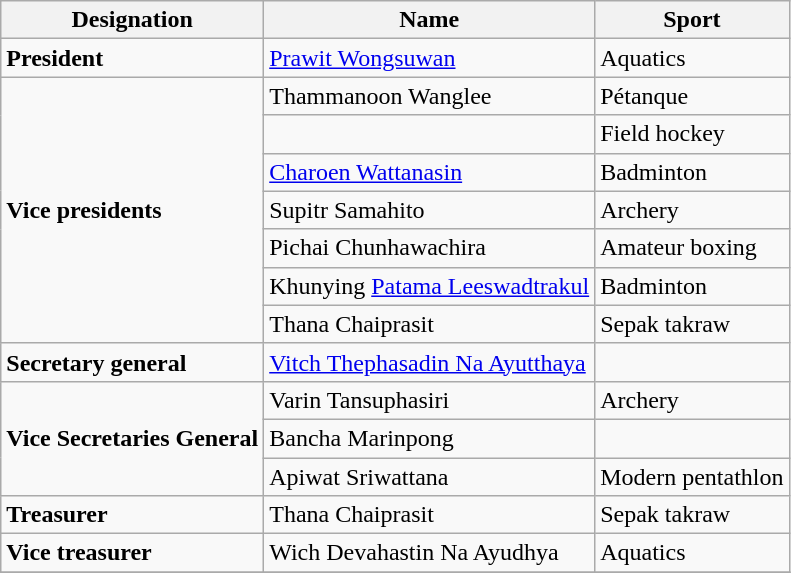<table class="wikitable">
<tr>
<th>Designation</th>
<th>Name</th>
<th>Sport</th>
</tr>
<tr>
<td><strong>President</strong></td>
<td><a href='#'>Prawit Wongsuwan</a></td>
<td>Aquatics</td>
</tr>
<tr>
<td rowspan=7><strong>Vice presidents</strong></td>
<td>Thammanoon Wanglee</td>
<td>Pétanque <small></small></td>
</tr>
<tr>
<td></td>
<td>Field hockey</td>
</tr>
<tr>
<td><a href='#'>Charoen Wattanasin</a></td>
<td>Badminton <small></small></td>
</tr>
<tr>
<td>Supitr Samahito</td>
<td>Archery <small></small></td>
</tr>
<tr>
<td>Pichai Chunhawachira</td>
<td>Amateur boxing</td>
</tr>
<tr>
<td>Khunying <a href='#'>Patama Leeswadtrakul</a></td>
<td>Badminton</td>
</tr>
<tr>
<td>Thana Chaiprasit</td>
<td>Sepak takraw</td>
</tr>
<tr>
<td><strong>Secretary general</strong></td>
<td><a href='#'>Vitch Thephasadin Na Ayutthaya</a></td>
<td></td>
</tr>
<tr>
<td rowspan=3><strong>Vice Secretaries General</strong></td>
<td>Varin Tansuphasiri</td>
<td>Archery</td>
</tr>
<tr>
<td>Bancha Marinpong</td>
<td></td>
</tr>
<tr>
<td>Apiwat Sriwattana</td>
<td>Modern pentathlon</td>
</tr>
<tr>
<td><strong>Treasurer</strong></td>
<td>Thana Chaiprasit</td>
<td>Sepak takraw</td>
</tr>
<tr>
<td><strong>Vice treasurer</strong></td>
<td>Wich Devahastin Na Ayudhya</td>
<td>Aquatics <small></small></td>
</tr>
<tr>
</tr>
</table>
